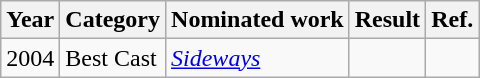<table class="wikitable plainrowheaders">
<tr>
<th scope="col">Year</th>
<th scope="col">Category</th>
<th scope="col">Nominated work</th>
<th scope="col">Result</th>
<th scope="col">Ref.</th>
</tr>
<tr>
<td>2004</td>
<td>Best Cast</td>
<td><em><a href='#'>Sideways</a></em></td>
<td></td>
<td align="center"></td>
</tr>
</table>
